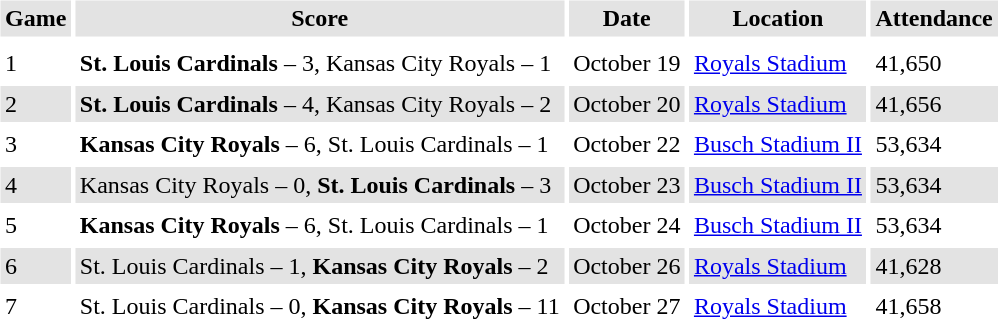<table border="0" cellspacing="3" cellpadding="3">
<tr style="background: #e3e3e3;">
<th>Game</th>
<th>Score</th>
<th>Date</th>
<th>Location</th>
<th>Attendance</th>
</tr>
<tr style="background: #e3e3e3;">
</tr>
<tr>
<td>1</td>
<td><strong>St. Louis Cardinals</strong> – 3, Kansas City Royals – 1</td>
<td>October 19</td>
<td><a href='#'>Royals Stadium</a></td>
<td>41,650</td>
</tr>
<tr style="background: #e3e3e3;">
<td>2</td>
<td><strong>St. Louis Cardinals</strong> – 4, Kansas City Royals – 2</td>
<td>October 20</td>
<td><a href='#'>Royals Stadium</a></td>
<td>41,656</td>
</tr>
<tr>
<td>3</td>
<td><strong>Kansas City Royals</strong> – 6, St. Louis Cardinals – 1</td>
<td>October 22</td>
<td><a href='#'>Busch Stadium II</a></td>
<td>53,634</td>
</tr>
<tr style="background: #e3e3e3;">
<td>4</td>
<td>Kansas City Royals – 0, <strong>St. Louis Cardinals</strong> – 3</td>
<td>October 23</td>
<td><a href='#'>Busch Stadium II</a></td>
<td>53,634</td>
</tr>
<tr>
<td>5</td>
<td><strong>Kansas City Royals</strong> – 6, St. Louis Cardinals – 1</td>
<td>October 24</td>
<td><a href='#'>Busch Stadium II</a></td>
<td>53,634</td>
</tr>
<tr style="background: #e3e3e3;">
<td>6</td>
<td>St. Louis Cardinals – 1, <strong>Kansas City Royals</strong> – 2</td>
<td>October 26</td>
<td><a href='#'>Royals Stadium</a></td>
<td>41,628</td>
</tr>
<tr>
<td>7</td>
<td>St. Louis Cardinals – 0, <strong>Kansas City Royals</strong> – 11</td>
<td>October 27</td>
<td><a href='#'>Royals Stadium</a></td>
<td>41,658</td>
</tr>
</table>
